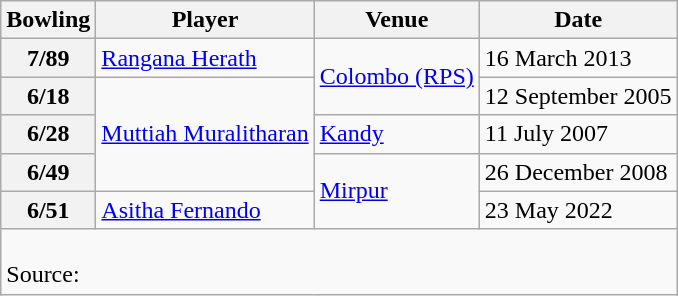<table class="wikitable">
<tr>
<th align="center"><strong>Bowling</strong></th>
<th align="center"><strong>Player</strong></th>
<th align="center"><strong>Venue</strong></th>
<th align="center"><strong>Date</strong></th>
</tr>
<tr>
<th>7/89</th>
<td> <a href='#'>Rangana Herath</a></td>
<td rowspan=2><a href='#'>Colombo (RPS)</a></td>
<td>16 March 2013</td>
</tr>
<tr>
<th>6/18</th>
<td rowspan=3> <a href='#'>Muttiah Muralitharan</a></td>
<td>12 September 2005</td>
</tr>
<tr>
<th>6/28</th>
<td><a href='#'>Kandy</a></td>
<td>11 July 2007</td>
</tr>
<tr>
<th>6/49</th>
<td rowspan=2><a href='#'>Mirpur</a></td>
<td>26 December 2008</td>
</tr>
<tr>
<th>6/51</th>
<td> <a href='#'>Asitha Fernando</a></td>
<td>23 May 2022</td>
</tr>
<tr>
<td colspan="4"><br>Source:</td>
</tr>
</table>
